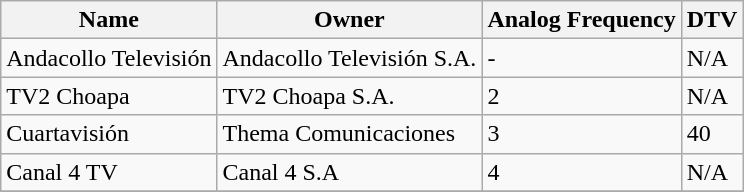<table class="wikitable">
<tr>
<th>Name</th>
<th>Owner</th>
<th>Analog Frequency</th>
<th>DTV</th>
</tr>
<tr>
<td>Andacollo Televisión</td>
<td>Andacollo Televisión S.A.</td>
<td>-</td>
<td>N/A</td>
</tr>
<tr>
<td>TV2 Choapa</td>
<td>TV2 Choapa S.A.</td>
<td>2</td>
<td>N/A</td>
</tr>
<tr>
<td>Cuartavisión</td>
<td>Thema Comunicaciones</td>
<td>3</td>
<td>40</td>
</tr>
<tr>
<td>Canal 4 TV</td>
<td>Canal 4 S.A</td>
<td>4</td>
<td>N/A</td>
</tr>
<tr>
</tr>
</table>
